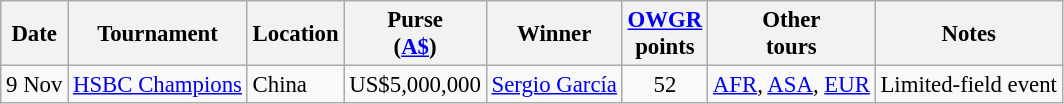<table class="wikitable" style="font-size:95%">
<tr>
<th>Date</th>
<th>Tournament</th>
<th>Location</th>
<th>Purse<br>(<a href='#'>A$</a>)</th>
<th>Winner</th>
<th><a href='#'>OWGR</a><br>points</th>
<th>Other<br>tours</th>
<th>Notes</th>
</tr>
<tr>
<td>9 Nov</td>
<td><a href='#'>HSBC Champions</a></td>
<td>China</td>
<td align=right>US$5,000,000</td>
<td> <a href='#'>Sergio García</a></td>
<td align=center>52</td>
<td><a href='#'>AFR</a>, <a href='#'>ASA</a>, <a href='#'>EUR</a></td>
<td>Limited-field event</td>
</tr>
</table>
